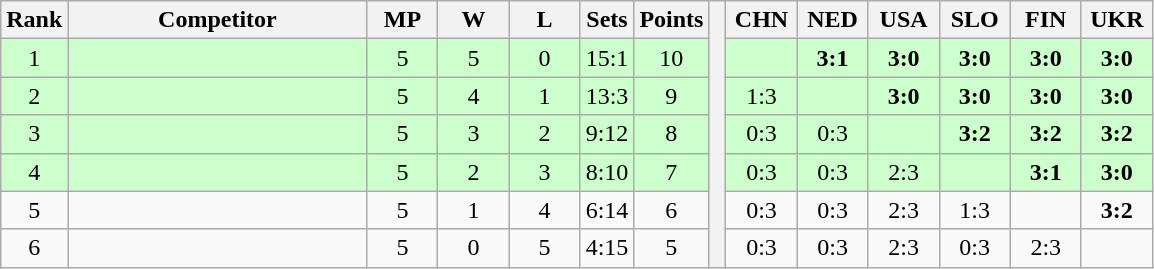<table class="wikitable" style="text-align:center">
<tr>
<th>Rank</th>
<th style="width:12em">Competitor</th>
<th style="width:2.5em">MP</th>
<th style="width:2.5em">W</th>
<th style="width:2.5em">L</th>
<th>Sets</th>
<th style="width:2.5em">Points</th>
<th rowspan="7"> </th>
<th style="width:2.5em">CHN</th>
<th style="width:2.5em">NED</th>
<th style="width:2.5em">USA</th>
<th style="width:2.5em">SLO</th>
<th style="width:2.5em">FIN</th>
<th style="width:2.5em">UKR</th>
</tr>
<tr style="background:#cfc;">
<td>1</td>
<td style="text-align:left"></td>
<td>5</td>
<td>5</td>
<td>0</td>
<td>15:1</td>
<td>10</td>
<td></td>
<td><strong>3:1</strong></td>
<td><strong>3:0</strong></td>
<td><strong>3:0</strong></td>
<td><strong>3:0</strong></td>
<td><strong>3:0</strong></td>
</tr>
<tr style="background:#cfc;">
<td>2</td>
<td style="text-align:left"></td>
<td>5</td>
<td>4</td>
<td>1</td>
<td>13:3</td>
<td>9</td>
<td>1:3</td>
<td></td>
<td><strong>3:0</strong></td>
<td><strong>3:0</strong></td>
<td><strong>3:0</strong></td>
<td><strong>3:0</strong></td>
</tr>
<tr style="background:#cfc;">
<td>3</td>
<td style="text-align:left"></td>
<td>5</td>
<td>3</td>
<td>2</td>
<td>9:12</td>
<td>8</td>
<td>0:3</td>
<td>0:3</td>
<td></td>
<td><strong>3:2</strong></td>
<td><strong>3:2</strong></td>
<td><strong>3:2</strong></td>
</tr>
<tr style="background:#cfc;">
<td>4</td>
<td style="text-align:left"></td>
<td>5</td>
<td>2</td>
<td>3</td>
<td>8:10</td>
<td>7</td>
<td>0:3</td>
<td>0:3</td>
<td>2:3</td>
<td></td>
<td><strong>3:1</strong></td>
<td><strong>3:0</strong></td>
</tr>
<tr>
<td>5</td>
<td style="text-align:left"></td>
<td>5</td>
<td>1</td>
<td>4</td>
<td>6:14</td>
<td>6</td>
<td>0:3</td>
<td>0:3</td>
<td>2:3</td>
<td>1:3</td>
<td></td>
<td><strong>3:2</strong></td>
</tr>
<tr>
<td>6</td>
<td style="text-align:left"></td>
<td>5</td>
<td>0</td>
<td>5</td>
<td>4:15</td>
<td>5</td>
<td>0:3</td>
<td>0:3</td>
<td>2:3</td>
<td>0:3</td>
<td>2:3</td>
<td></td>
</tr>
</table>
